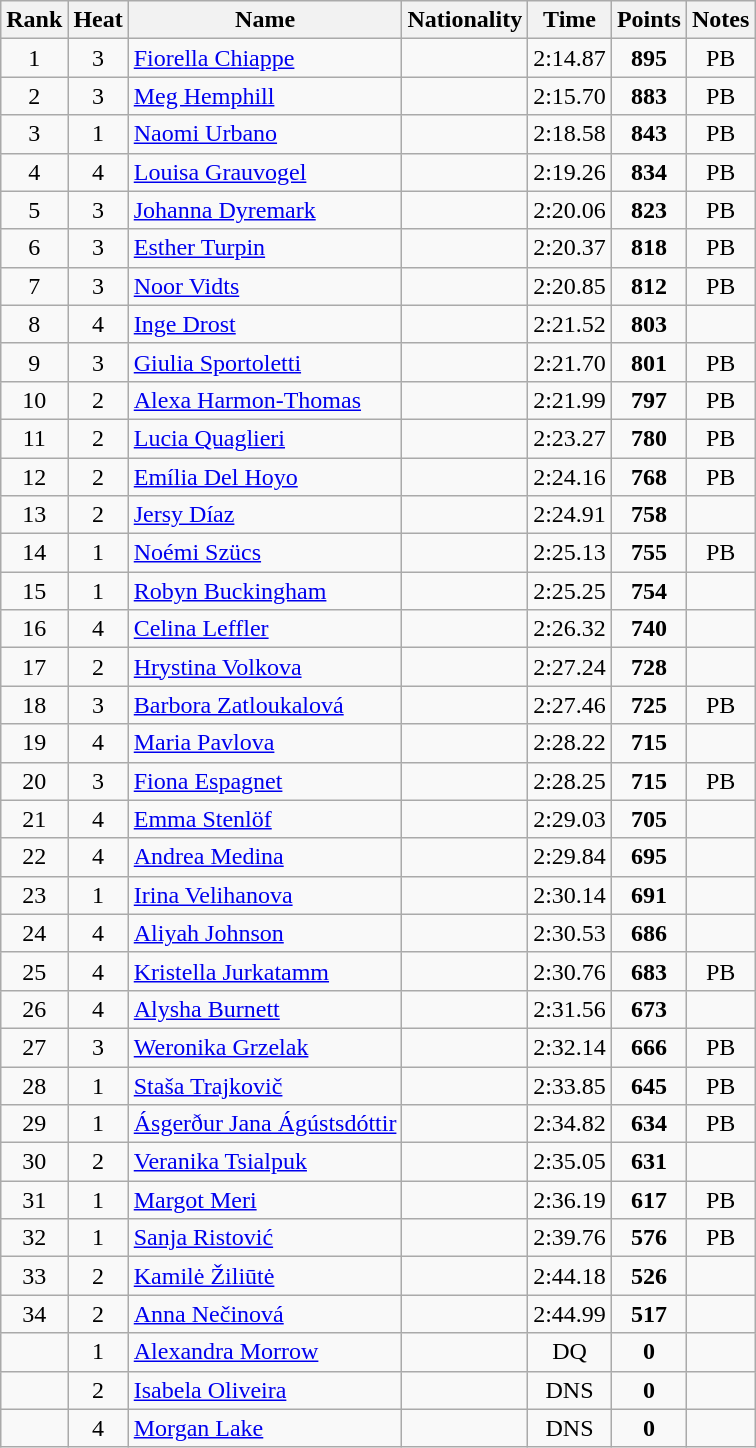<table class="wikitable sortable" style="text-align:center">
<tr>
<th>Rank</th>
<th>Heat</th>
<th>Name</th>
<th>Nationality</th>
<th>Time</th>
<th>Points</th>
<th>Notes</th>
</tr>
<tr>
<td>1</td>
<td>3</td>
<td align=left><a href='#'>Fiorella Chiappe</a></td>
<td align=left></td>
<td>2:14.87</td>
<td><strong>895</strong></td>
<td>PB</td>
</tr>
<tr>
<td>2</td>
<td>3</td>
<td align=left><a href='#'>Meg Hemphill</a></td>
<td align=left></td>
<td>2:15.70</td>
<td><strong>883</strong></td>
<td>PB</td>
</tr>
<tr>
<td>3</td>
<td>1</td>
<td align=left><a href='#'>Naomi Urbano</a></td>
<td align=left></td>
<td>2:18.58</td>
<td><strong>843</strong></td>
<td>PB</td>
</tr>
<tr>
<td>4</td>
<td>4</td>
<td align=left><a href='#'>Louisa Grauvogel</a></td>
<td align=left></td>
<td>2:19.26</td>
<td><strong>834</strong></td>
<td>PB</td>
</tr>
<tr>
<td>5</td>
<td>3</td>
<td align=left><a href='#'>Johanna Dyremark</a></td>
<td align=left></td>
<td>2:20.06</td>
<td><strong>823</strong></td>
<td>PB</td>
</tr>
<tr>
<td>6</td>
<td>3</td>
<td align=left><a href='#'>Esther Turpin</a></td>
<td align=left></td>
<td>2:20.37</td>
<td><strong>818</strong></td>
<td>PB</td>
</tr>
<tr>
<td>7</td>
<td>3</td>
<td align=left><a href='#'>Noor Vidts</a></td>
<td align=left></td>
<td>2:20.85</td>
<td><strong>812</strong></td>
<td>PB</td>
</tr>
<tr>
<td>8</td>
<td>4</td>
<td align=left><a href='#'>Inge Drost</a></td>
<td align=left></td>
<td>2:21.52</td>
<td><strong>803</strong></td>
<td></td>
</tr>
<tr>
<td>9</td>
<td>3</td>
<td align=left><a href='#'>Giulia Sportoletti</a></td>
<td align=left></td>
<td>2:21.70</td>
<td><strong>801</strong></td>
<td>PB</td>
</tr>
<tr>
<td>10</td>
<td>2</td>
<td align=left><a href='#'>Alexa Harmon-Thomas</a></td>
<td align=left></td>
<td>2:21.99</td>
<td><strong>797</strong></td>
<td>PB</td>
</tr>
<tr>
<td>11</td>
<td>2</td>
<td align=left><a href='#'>Lucia Quaglieri</a></td>
<td align=left></td>
<td>2:23.27</td>
<td><strong>780</strong></td>
<td>PB</td>
</tr>
<tr>
<td>12</td>
<td>2</td>
<td align=left><a href='#'>Emília Del Hoyo</a></td>
<td align=left></td>
<td>2:24.16</td>
<td><strong>768</strong></td>
<td>PB</td>
</tr>
<tr>
<td>13</td>
<td>2</td>
<td align=left><a href='#'>Jersy Díaz</a></td>
<td align=left></td>
<td>2:24.91</td>
<td><strong>758</strong></td>
<td></td>
</tr>
<tr>
<td>14</td>
<td>1</td>
<td align=left><a href='#'>Noémi Szücs</a></td>
<td align=left></td>
<td>2:25.13</td>
<td><strong>755</strong></td>
<td>PB</td>
</tr>
<tr>
<td>15</td>
<td>1</td>
<td align=left><a href='#'>Robyn Buckingham</a></td>
<td align=left></td>
<td>2:25.25</td>
<td><strong>754</strong></td>
<td></td>
</tr>
<tr>
<td>16</td>
<td>4</td>
<td align=left><a href='#'>Celina Leffler</a></td>
<td align=left></td>
<td>2:26.32</td>
<td><strong>740</strong></td>
<td></td>
</tr>
<tr>
<td>17</td>
<td>2</td>
<td align=left><a href='#'>Hrystina Volkova</a></td>
<td align=left></td>
<td>2:27.24</td>
<td><strong>728</strong></td>
<td></td>
</tr>
<tr>
<td>18</td>
<td>3</td>
<td align=left><a href='#'>Barbora Zatloukalová</a></td>
<td align=left></td>
<td>2:27.46</td>
<td><strong>725</strong></td>
<td>PB</td>
</tr>
<tr>
<td>19</td>
<td>4</td>
<td align=left><a href='#'>Maria Pavlova</a></td>
<td align=left></td>
<td>2:28.22</td>
<td><strong>715</strong></td>
<td></td>
</tr>
<tr>
<td>20</td>
<td>3</td>
<td align=left><a href='#'>Fiona Espagnet</a></td>
<td align=left></td>
<td>2:28.25</td>
<td><strong>715</strong></td>
<td>PB</td>
</tr>
<tr>
<td>21</td>
<td>4</td>
<td align=left><a href='#'>Emma Stenlöf</a></td>
<td align=left></td>
<td>2:29.03</td>
<td><strong>705</strong></td>
<td></td>
</tr>
<tr>
<td>22</td>
<td>4</td>
<td align=left><a href='#'>Andrea Medina</a></td>
<td align=left></td>
<td>2:29.84</td>
<td><strong>695</strong></td>
<td></td>
</tr>
<tr>
<td>23</td>
<td>1</td>
<td align=left><a href='#'>Irina Velihanova</a></td>
<td align=left></td>
<td>2:30.14</td>
<td><strong>691</strong></td>
<td></td>
</tr>
<tr>
<td>24</td>
<td>4</td>
<td align=left><a href='#'>Aliyah Johnson</a></td>
<td align=left></td>
<td>2:30.53</td>
<td><strong>686</strong></td>
<td></td>
</tr>
<tr>
<td>25</td>
<td>4</td>
<td align=left><a href='#'>Kristella Jurkatamm</a></td>
<td align=left></td>
<td>2:30.76</td>
<td><strong>683</strong></td>
<td>PB</td>
</tr>
<tr>
<td>26</td>
<td>4</td>
<td align=left><a href='#'>Alysha Burnett</a></td>
<td align=left></td>
<td>2:31.56</td>
<td><strong>673</strong></td>
<td></td>
</tr>
<tr>
<td>27</td>
<td>3</td>
<td align=left><a href='#'>Weronika Grzelak</a></td>
<td align=left></td>
<td>2:32.14</td>
<td><strong>666</strong></td>
<td>PB</td>
</tr>
<tr>
<td>28</td>
<td>1</td>
<td align=left><a href='#'>Staša Trajkovič</a></td>
<td align=left></td>
<td>2:33.85</td>
<td><strong>645</strong></td>
<td>PB</td>
</tr>
<tr>
<td>29</td>
<td>1</td>
<td align=left><a href='#'>Ásgerður Jana Ágústsdóttir</a></td>
<td align=left></td>
<td>2:34.82</td>
<td><strong>634</strong></td>
<td>PB</td>
</tr>
<tr>
<td>30</td>
<td>2</td>
<td align=left><a href='#'>Veranika Tsialpuk</a></td>
<td align=left></td>
<td>2:35.05</td>
<td><strong>631</strong></td>
<td></td>
</tr>
<tr>
<td>31</td>
<td>1</td>
<td align=left><a href='#'>Margot Meri</a></td>
<td align=left></td>
<td>2:36.19</td>
<td><strong>617</strong></td>
<td>PB</td>
</tr>
<tr>
<td>32</td>
<td>1</td>
<td align=left><a href='#'>Sanja Ristović</a></td>
<td align=left></td>
<td>2:39.76</td>
<td><strong>576</strong></td>
<td>PB</td>
</tr>
<tr>
<td>33</td>
<td>2</td>
<td align=left><a href='#'>Kamilė Žiliūtė</a></td>
<td align=left></td>
<td>2:44.18</td>
<td><strong>526</strong></td>
<td></td>
</tr>
<tr>
<td>34</td>
<td>2</td>
<td align=left><a href='#'>Anna Nečinová</a></td>
<td align=left></td>
<td>2:44.99</td>
<td><strong>517</strong></td>
<td></td>
</tr>
<tr>
<td></td>
<td>1</td>
<td align=left><a href='#'>Alexandra Morrow</a></td>
<td align=left></td>
<td>DQ</td>
<td><strong>0</strong></td>
<td></td>
</tr>
<tr>
<td></td>
<td>2</td>
<td align=left><a href='#'>Isabela Oliveira</a></td>
<td align=left></td>
<td>DNS</td>
<td><strong>0</strong></td>
<td></td>
</tr>
<tr>
<td></td>
<td>4</td>
<td align=left><a href='#'>Morgan Lake</a></td>
<td align=left></td>
<td>DNS</td>
<td><strong>0</strong></td>
<td></td>
</tr>
</table>
